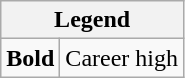<table class="wikitable mw-collapsible mw-collapsed">
<tr>
<th colspan="2">Legend</th>
</tr>
<tr>
<td><strong>Bold</strong></td>
<td>Career high</td>
</tr>
</table>
